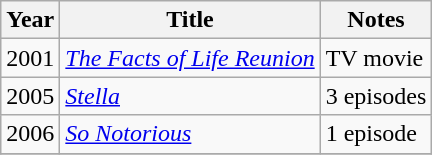<table class="wikitable">
<tr>
<th>Year</th>
<th>Title</th>
<th>Notes</th>
</tr>
<tr>
<td>2001</td>
<td><em><a href='#'>The Facts of Life Reunion</a></em></td>
<td>TV movie</td>
</tr>
<tr>
<td>2005</td>
<td><em><a href='#'>Stella</a></em></td>
<td>3 episodes</td>
</tr>
<tr>
<td>2006</td>
<td><em><a href='#'>So Notorious</a></em></td>
<td>1 episode</td>
</tr>
<tr>
</tr>
</table>
